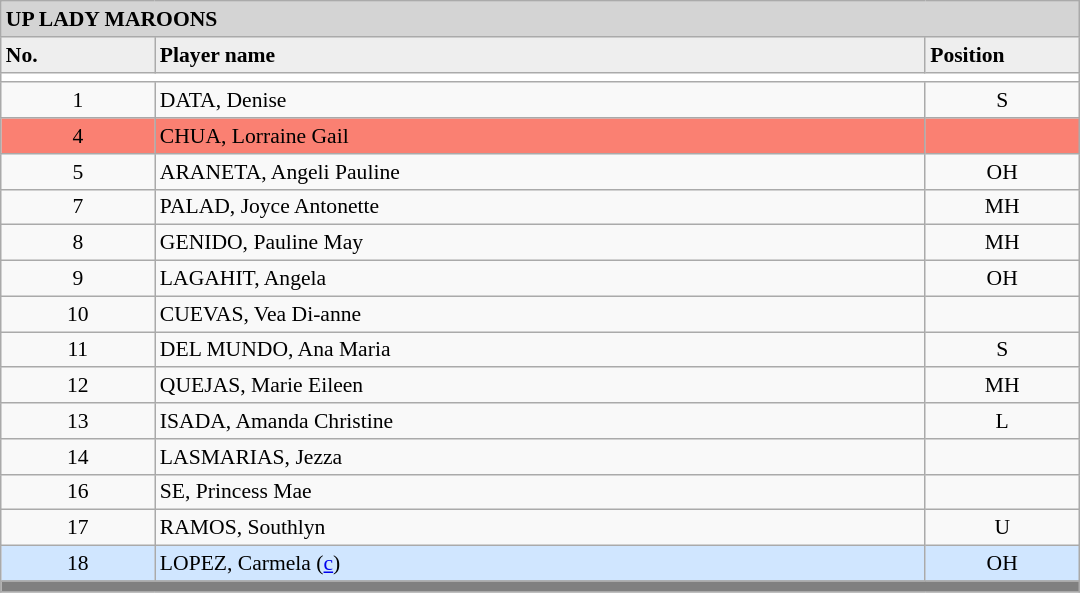<table class="wikitable collapsible collapsed" style="font-size:90%;width:50em;">
<tr>
<th style="background:#D4D4D4; text-align:left;" colspan=3> UP LADY MAROONS</th>
</tr>
<tr style="background:#EEEEEE; font-weight:bold;">
<td width=10%>No.</td>
<td width=50%>Player name</td>
<td width=10%>Position</td>
</tr>
<tr style="background:#FFFFFF;">
<td colspan=3 style="text-align:center"></td>
</tr>
<tr>
<td style="text-align:center">1</td>
<td>DATA, Denise</td>
<td style="text-align:center">S</td>
</tr>
<tr style="background:salmon">
<td style="text-align:center">4</td>
<td>CHUA, Lorraine Gail</td>
<td style="text-align:center"></td>
</tr>
<tr>
<td style="text-align:center">5</td>
<td>ARANETA, Angeli Pauline</td>
<td style="text-align:center">OH</td>
</tr>
<tr>
<td style="text-align:center">7</td>
<td>PALAD, Joyce Antonette</td>
<td style="text-align:center">MH</td>
</tr>
<tr>
<td style="text-align:center">8</td>
<td>GENIDO, Pauline May</td>
<td style="text-align:center">MH</td>
</tr>
<tr>
<td style="text-align:center">9</td>
<td>LAGAHIT, Angela</td>
<td style="text-align:center">OH</td>
</tr>
<tr>
<td style="text-align:center">10</td>
<td>CUEVAS, Vea Di-anne</td>
<td style="text-align:center"></td>
</tr>
<tr>
<td style="text-align:center">11</td>
<td>DEL MUNDO, Ana Maria</td>
<td style="text-align:center">S</td>
</tr>
<tr>
<td style="text-align:center">12</td>
<td>QUEJAS, Marie Eileen</td>
<td style="text-align:center">MH</td>
</tr>
<tr>
<td style="text-align:center">13</td>
<td>ISADA, Amanda Christine</td>
<td style="text-align:center">L</td>
</tr>
<tr>
<td style="text-align:center">14</td>
<td>LASMARIAS, Jezza</td>
<td style="text-align:center"></td>
</tr>
<tr>
<td style="text-align:center">16</td>
<td>SE, Princess Mae</td>
<td style="text-align:center"></td>
</tr>
<tr>
<td style="text-align:center">17</td>
<td>RAMOS, Southlyn</td>
<td style="text-align:center">U</td>
</tr>
<tr style="background:#D0E6FF">
<td style="text-align:center">18</td>
<td>LOPEZ, Carmela (<a href='#'>c</a>)</td>
<td style="text-align:center">OH</td>
</tr>
<tr>
<th style="background:gray;" colspan=3></th>
</tr>
<tr>
</tr>
</table>
